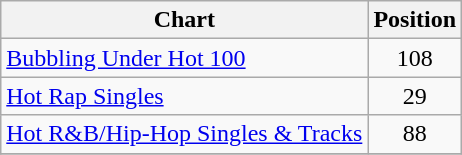<table class="wikitable">
<tr>
<th>Chart</th>
<th>Position</th>
</tr>
<tr>
<td><a href='#'>Bubbling Under Hot 100</a></td>
<td align="center">108</td>
</tr>
<tr>
<td><a href='#'>Hot Rap Singles</a></td>
<td align="center">29</td>
</tr>
<tr>
<td><a href='#'>Hot R&B/Hip-Hop Singles & Tracks</a></td>
<td align="center">88</td>
</tr>
<tr>
</tr>
</table>
